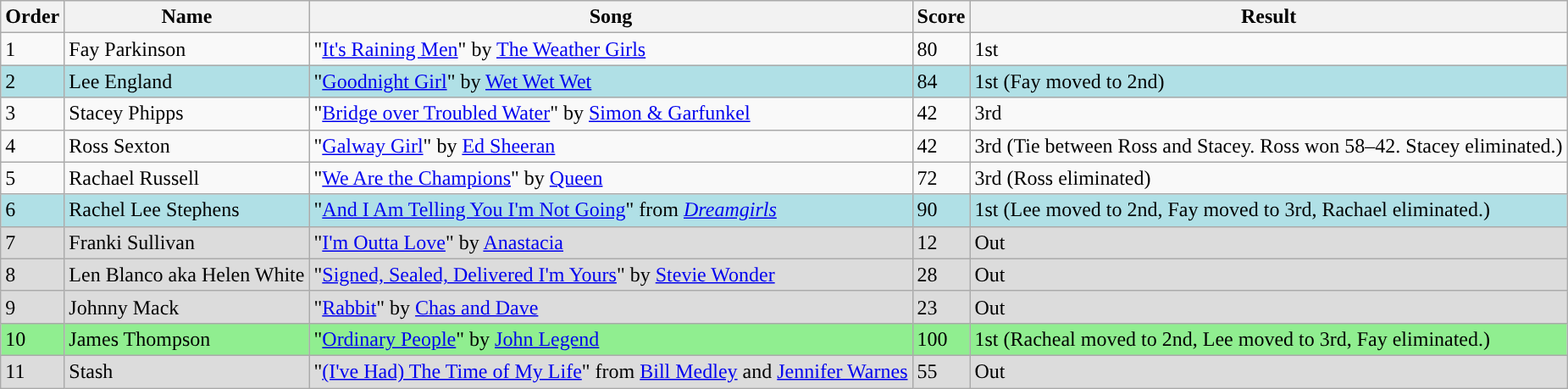<table class="wikitable sortable collapsed">
<tr style="text-align:Center; background:#cc;">
<th>Order</th>
<th>Name</th>
<th>Song</th>
<th>Score</th>
<th>Result</th>
</tr>
<tr>
<td>1</td>
<td>Fay Parkinson</td>
<td>"<a href='#'>It's Raining Men</a>" by <a href='#'>The Weather Girls</a></td>
<td>80</td>
<td>1st</td>
</tr>
<tr style="background:#b0e0e6;">
<td>2</td>
<td>Lee England</td>
<td>"<a href='#'>Goodnight Girl</a>" by <a href='#'>Wet Wet Wet</a></td>
<td>84</td>
<td>1st (Fay moved to 2nd)</td>
</tr>
<tr>
<td>3</td>
<td>Stacey Phipps</td>
<td>"<a href='#'>Bridge over Troubled Water</a>" by <a href='#'>Simon & Garfunkel</a></td>
<td>42</td>
<td>3rd</td>
</tr>
<tr>
<td>4</td>
<td>Ross Sexton</td>
<td>"<a href='#'>Galway Girl</a>"  by <a href='#'>Ed Sheeran</a></td>
<td>42</td>
<td>3rd (Tie between Ross and Stacey. Ross won 58–42. Stacey eliminated.)</td>
</tr>
<tr>
<td>5</td>
<td>Rachael Russell</td>
<td>"<a href='#'>We Are the Champions</a>" by <a href='#'>Queen</a></td>
<td>72</td>
<td>3rd (Ross eliminated)</td>
</tr>
<tr style="background:#b0e0e6;">
<td>6</td>
<td>Rachel Lee Stephens</td>
<td>"<a href='#'>And I Am Telling You I'm Not Going</a>" from <em><a href='#'>Dreamgirls</a></em></td>
<td>90</td>
<td>1st (Lee moved to 2nd, Fay moved to 3rd, Rachael eliminated.)</td>
</tr>
<tr style="background:#DCDCDC">
<td>7</td>
<td>Franki Sullivan</td>
<td>"<a href='#'>I'm Outta Love</a>" by <a href='#'>Anastacia</a></td>
<td>12</td>
<td>Out</td>
</tr>
<tr style="background:#DCDCDC">
<td>8</td>
<td>Len Blanco aka Helen White</td>
<td>"<a href='#'>Signed, Sealed, Delivered I'm Yours</a>" by <a href='#'>Stevie Wonder</a></td>
<td>28</td>
<td>Out</td>
</tr>
<tr style="background:#DCDCDC">
<td>9</td>
<td>Johnny Mack</td>
<td>"<a href='#'>Rabbit</a>" by <a href='#'>Chas and Dave</a></td>
<td>23</td>
<td>Out</td>
</tr>
<tr style="background:lightgreen;">
<td>10</td>
<td>James Thompson</td>
<td>"<a href='#'>Ordinary People</a>" by <a href='#'>John Legend</a></td>
<td>100</td>
<td>1st (Racheal moved to 2nd, Lee moved to 3rd, Fay eliminated.)</td>
</tr>
<tr style="background:#DCDCDC">
<td>11</td>
<td>Stash</td>
<td>"<a href='#'>(I've Had) The Time of My Life</a>" from <a href='#'>Bill Medley</a> and <a href='#'>Jennifer Warnes</a></td>
<td>55</td>
<td>Out</td>
</tr>
</table>
